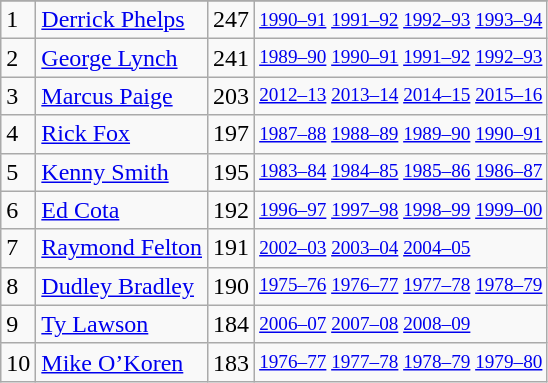<table class="wikitable">
<tr>
</tr>
<tr>
<td>1</td>
<td><a href='#'>Derrick Phelps</a></td>
<td>247</td>
<td style="font-size:80%;"><a href='#'>1990–91</a> <a href='#'>1991–92</a> <a href='#'>1992–93</a> <a href='#'>1993–94</a></td>
</tr>
<tr>
<td>2</td>
<td><a href='#'>George Lynch</a></td>
<td>241</td>
<td style="font-size:80%;"><a href='#'>1989–90</a> <a href='#'>1990–91</a> <a href='#'>1991–92</a> <a href='#'>1992–93</a></td>
</tr>
<tr>
<td>3</td>
<td><a href='#'>Marcus Paige</a></td>
<td>203</td>
<td style="font-size:80%;"><a href='#'>2012–13</a> <a href='#'>2013–14</a> <a href='#'>2014–15</a> <a href='#'>2015–16</a></td>
</tr>
<tr>
<td>4</td>
<td><a href='#'>Rick Fox</a></td>
<td>197</td>
<td style="font-size:80%;"><a href='#'>1987–88</a> <a href='#'>1988–89</a> <a href='#'>1989–90</a> <a href='#'>1990–91</a></td>
</tr>
<tr>
<td>5</td>
<td><a href='#'>Kenny Smith</a></td>
<td>195</td>
<td style="font-size:80%;"><a href='#'>1983–84</a> <a href='#'>1984–85</a> <a href='#'>1985–86</a> <a href='#'>1986–87</a></td>
</tr>
<tr>
<td>6</td>
<td><a href='#'>Ed Cota</a></td>
<td>192</td>
<td style="font-size:80%;"><a href='#'>1996–97</a> <a href='#'>1997–98</a> <a href='#'>1998–99</a> <a href='#'>1999–00</a></td>
</tr>
<tr>
<td>7</td>
<td><a href='#'>Raymond Felton</a></td>
<td>191</td>
<td style="font-size:80%;"><a href='#'>2002–03</a> <a href='#'>2003–04</a> <a href='#'>2004–05</a></td>
</tr>
<tr>
<td>8</td>
<td><a href='#'>Dudley Bradley</a></td>
<td>190</td>
<td style="font-size:80%;"><a href='#'>1975–76</a> <a href='#'>1976–77</a> <a href='#'>1977–78</a> <a href='#'>1978–79</a></td>
</tr>
<tr>
<td>9</td>
<td><a href='#'>Ty Lawson</a></td>
<td>184</td>
<td style="font-size:80%;"><a href='#'>2006–07</a> <a href='#'>2007–08</a> <a href='#'>2008–09</a></td>
</tr>
<tr>
<td>10</td>
<td><a href='#'>Mike O’Koren</a></td>
<td>183</td>
<td style="font-size:80%;"><a href='#'>1976–77</a> <a href='#'>1977–78</a> <a href='#'>1978–79</a> <a href='#'>1979–80</a></td>
</tr>
</table>
